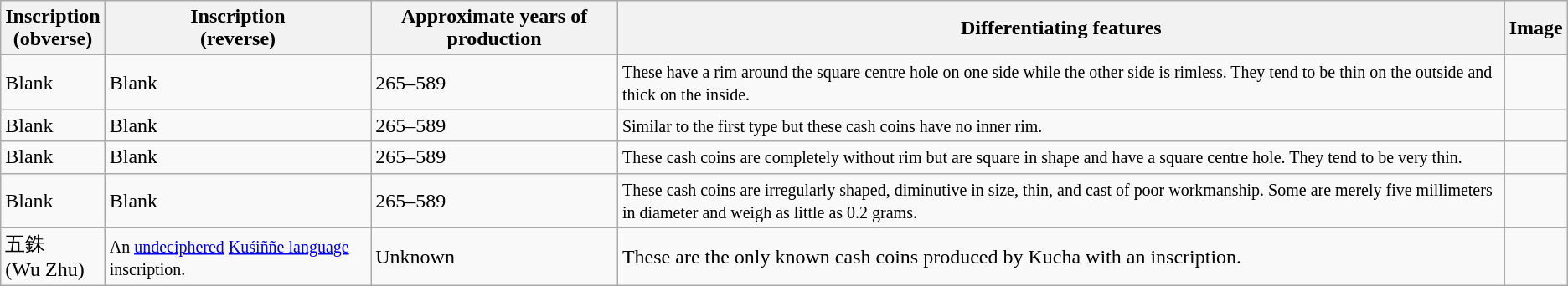<table class="wikitable">
<tr>
<th>Inscription<br>(obverse)</th>
<th>Inscription<br>(reverse)</th>
<th>Approximate years of production</th>
<th>Differentiating features</th>
<th>Image</th>
</tr>
<tr>
<td>Blank</td>
<td>Blank</td>
<td>265–589</td>
<td><small>These have a rim around the square centre hole on one side while the other side is rimless. They tend to be thin on the outside and thick on the inside.</small></td>
<td></td>
</tr>
<tr>
<td>Blank</td>
<td>Blank</td>
<td>265–589</td>
<td><small>Similar to the first type but these cash coins have no inner rim.</small></td>
<td></td>
</tr>
<tr>
<td>Blank</td>
<td>Blank</td>
<td>265–589</td>
<td><small>These cash coins are completely without rim but are square in shape and have a square centre hole. They tend to be very thin.</small></td>
<td></td>
</tr>
<tr>
<td>Blank</td>
<td>Blank</td>
<td>265–589</td>
<td><small>These cash coins are irregularly shaped, diminutive in size, thin, and cast of poor workmanship. Some are merely five millimeters in diameter and weigh as little as 0.2 grams.</small></td>
<td></td>
</tr>
<tr>
<td>五銖<br>(Wu Zhu)</td>
<td><small>An <a href='#'>undeciphered</a> <a href='#'>Kuśiññe language</a> inscription.</small></td>
<td>Unknown</td>
<td>These are the only known cash coins produced by Kucha with an inscription.</td>
<td></td>
</tr>
</table>
